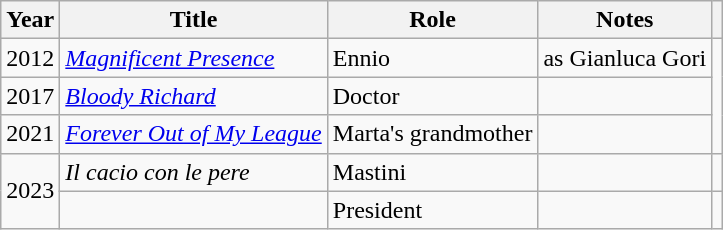<table class="wikitable sortable">
<tr>
<th>Year</th>
<th>Title</th>
<th>Role</th>
<th class="unsortable">Notes</th>
<th class="unsortable"></th>
</tr>
<tr>
<td>2012</td>
<td><em><a href='#'>Magnificent Presence</a></em></td>
<td>Ennio</td>
<td>as Gianluca Gori</td>
<td rowspan="3"></td>
</tr>
<tr>
<td>2017</td>
<td><em><a href='#'>Bloody Richard</a></em></td>
<td>Doctor</td>
<td></td>
</tr>
<tr>
<td>2021</td>
<td><em><a href='#'>Forever Out of My League</a></em></td>
<td>Marta's grandmother</td>
<td></td>
</tr>
<tr>
<td rowspan="2">2023</td>
<td><em>Il cacio con le pere</em></td>
<td>Mastini</td>
<td></td>
<td></td>
</tr>
<tr>
<td><em></em></td>
<td>President</td>
<td></td>
<td></td>
</tr>
</table>
